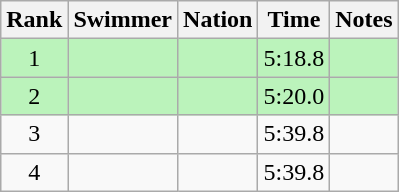<table class="wikitable sortable" style="text-align:center">
<tr>
<th>Rank</th>
<th>Swimmer</th>
<th>Nation</th>
<th>Time</th>
<th>Notes</th>
</tr>
<tr style="background:#bbf3bb;">
<td>1</td>
<td align=left></td>
<td align=left></td>
<td>5:18.8</td>
<td></td>
</tr>
<tr style="background:#bbf3bb;">
<td>2</td>
<td align=left></td>
<td align=left></td>
<td>5:20.0</td>
<td></td>
</tr>
<tr>
<td>3</td>
<td align=left></td>
<td align=left></td>
<td>5:39.8</td>
<td></td>
</tr>
<tr>
<td>4</td>
<td align=left></td>
<td align=left></td>
<td>5:39.8</td>
<td></td>
</tr>
</table>
